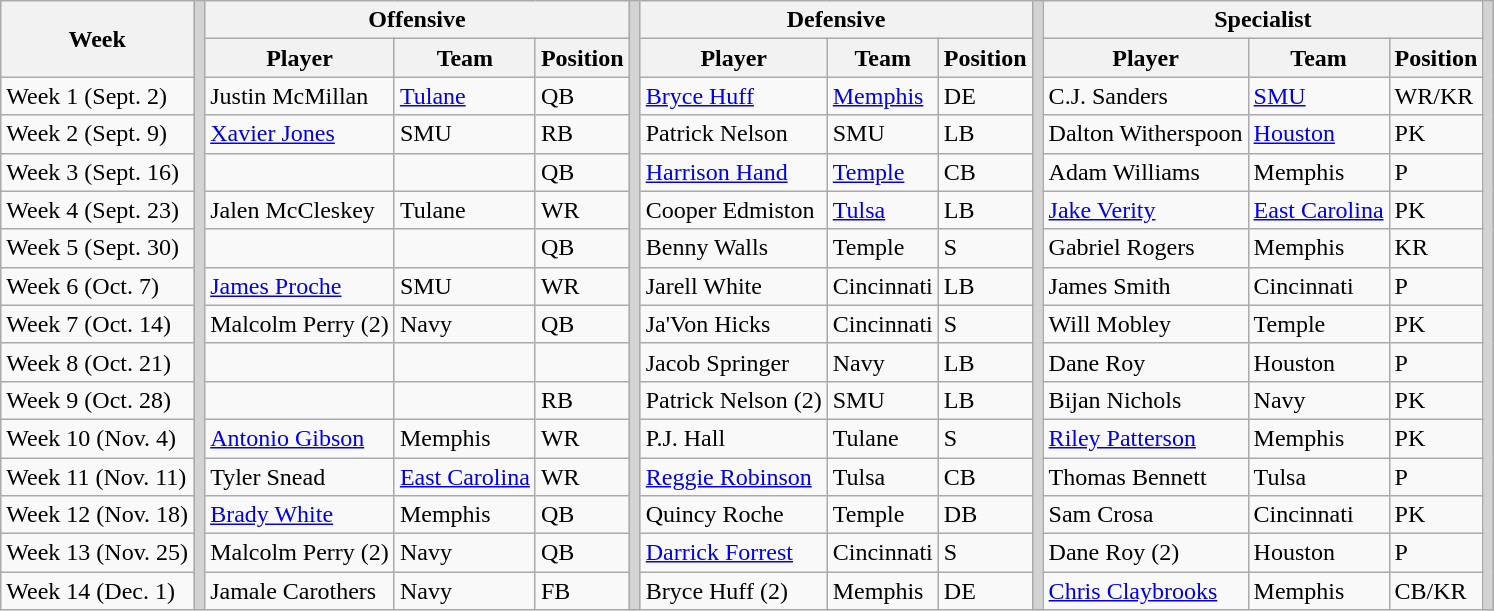<table class="wikitable" border="1">
<tr>
<th rowspan="2">Week</th>
<th rowSpan="18" style="background-color:lightgrey;"></th>
<th colspan="3">Offensive</th>
<th rowSpan="18" style="background-color:lightgrey;"></th>
<th colspan="3">Defensive</th>
<th rowSpan="18" style="background-color:lightgrey;"></th>
<th colspan="3">Specialist</th>
<th rowSpan="18" style="background-color:lightgrey;"></th>
</tr>
<tr>
<th>Player</th>
<th>Team</th>
<th>Position</th>
<th>Player</th>
<th>Team</th>
<th>Position</th>
<th>Player</th>
<th>Team</th>
<th>Position</th>
</tr>
<tr>
<td>Week 1 (Sept. 2)</td>
<td>Justin McMillan</td>
<td><a href='#'>Tulane</a></td>
<td>QB</td>
<td><a href='#'>Bryce Huff</a></td>
<td><a href='#'>Memphis</a></td>
<td>DE</td>
<td>C.J. Sanders</td>
<td><a href='#'>SMU</a></td>
<td>WR/KR</td>
</tr>
<tr>
<td>Week 2 (Sept. 9)</td>
<td><a href='#'>Xavier Jones</a></td>
<td>SMU</td>
<td>RB</td>
<td>Patrick Nelson</td>
<td>SMU</td>
<td>LB</td>
<td>Dalton Witherspoon</td>
<td><a href='#'>Houston</a></td>
<td>PK</td>
</tr>
<tr>
<td>Week 3 (Sept. 16)</td>
<td></td>
<td></td>
<td>QB</td>
<td><a href='#'>Harrison Hand</a></td>
<td><a href='#'>Temple</a></td>
<td>CB</td>
<td>Adam Williams</td>
<td>Memphis</td>
<td>P</td>
</tr>
<tr>
<td>Week 4 (Sept. 23)</td>
<td>Jalen McCleskey</td>
<td>Tulane</td>
<td>WR</td>
<td>Cooper Edmiston</td>
<td><a href='#'>Tulsa</a></td>
<td>LB</td>
<td><a href='#'>Jake Verity</a></td>
<td><a href='#'>East Carolina</a></td>
<td>PK</td>
</tr>
<tr>
<td>Week 5 (Sept. 30)</td>
<td></td>
<td></td>
<td>QB</td>
<td>Benny Walls</td>
<td>Temple</td>
<td>S</td>
<td>Gabriel Rogers</td>
<td>Memphis</td>
<td>KR</td>
</tr>
<tr>
<td>Week 6 (Oct. 7)</td>
<td><a href='#'>James Proche</a></td>
<td>SMU</td>
<td>WR</td>
<td>Jarell White</td>
<td>Cincinnati</td>
<td>LB</td>
<td>James Smith</td>
<td>Cincinnati</td>
<td>P</td>
</tr>
<tr>
<td>Week 7 (Oct. 14)</td>
<td>Malcolm Perry (2)</td>
<td>Navy</td>
<td>QB</td>
<td>Ja'Von Hicks</td>
<td>Cincinnati</td>
<td>S</td>
<td>Will Mobley</td>
<td>Temple</td>
<td>PK</td>
</tr>
<tr>
<td>Week 8 (Oct. 21)</td>
<td></td>
<td></td>
<td></td>
<td>Jacob Springer</td>
<td>Navy</td>
<td>LB</td>
<td>Dane Roy</td>
<td>Houston</td>
<td>P</td>
</tr>
<tr>
<td>Week 9 (Oct. 28)</td>
<td></td>
<td></td>
<td>RB</td>
<td>Patrick Nelson (2)</td>
<td>SMU</td>
<td>LB</td>
<td>Bijan Nichols</td>
<td>Navy</td>
<td>PK</td>
</tr>
<tr>
<td>Week 10 (Nov. 4)</td>
<td><a href='#'>Antonio Gibson</a></td>
<td>Memphis</td>
<td>WR</td>
<td>P.J. Hall</td>
<td>Tulane</td>
<td>S</td>
<td><a href='#'>Riley Patterson</a></td>
<td>Memphis</td>
<td>PK</td>
</tr>
<tr>
<td>Week 11 (Nov. 11)</td>
<td>Tyler Snead</td>
<td><a href='#'>East Carolina</a></td>
<td>WR</td>
<td><a href='#'>Reggie Robinson</a></td>
<td>Tulsa</td>
<td>CB</td>
<td>Thomas Bennett</td>
<td>Tulsa</td>
<td>P</td>
</tr>
<tr>
<td>Week 12 (Nov. 18)</td>
<td><a href='#'>Brady White</a></td>
<td>Memphis</td>
<td>QB</td>
<td>Quincy Roche</td>
<td>Temple</td>
<td>DB</td>
<td>Sam Crosa</td>
<td>Cincinnati</td>
<td>PK</td>
</tr>
<tr>
<td>Week 13 (Nov. 25)</td>
<td>Malcolm Perry (2)</td>
<td>Navy</td>
<td>QB</td>
<td><a href='#'>Darrick Forrest</a></td>
<td>Cincinnati</td>
<td>S</td>
<td>Dane Roy (2)</td>
<td>Houston</td>
<td>P</td>
</tr>
<tr>
<td>Week 14 (Dec. 1)</td>
<td>Jamale Carothers</td>
<td>Navy</td>
<td>FB</td>
<td>Bryce Huff (2)</td>
<td>Memphis</td>
<td>DE</td>
<td><a href='#'>Chris Claybrooks</a></td>
<td>Memphis</td>
<td>CB/KR</td>
</tr>
</table>
